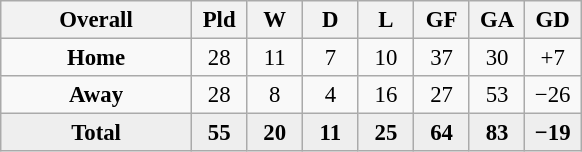<table class="wikitable" style="font-size:95%; text-align: center;">
<tr>
<th width="120">Overall</th>
<th width="30">Pld</th>
<th width="30">W</th>
<th width="30">D</th>
<th width="30">L</th>
<th width="30">GF</th>
<th width="30">GA</th>
<th width="30">GD</th>
</tr>
<tr>
<td><strong>Home</strong></td>
<td>28</td>
<td>11</td>
<td>7</td>
<td>10</td>
<td>37</td>
<td>30</td>
<td>+7</td>
</tr>
<tr>
<td><strong>Away</strong></td>
<td>28</td>
<td>8</td>
<td>4</td>
<td>16</td>
<td>27</td>
<td>53</td>
<td>−26</td>
</tr>
<tr bgcolor=#EEEEEE>
<td><strong>Total</strong></td>
<td><strong>55</strong></td>
<td><strong>20</strong></td>
<td><strong>11</strong></td>
<td><strong>25</strong></td>
<td><strong>64</strong></td>
<td><strong>83</strong></td>
<td><strong>−19</strong></td>
</tr>
</table>
